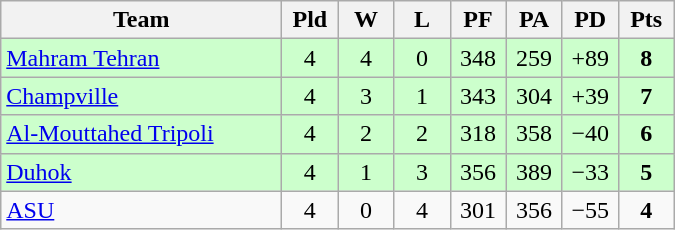<table class="wikitable" style="text-align:center;">
<tr>
<th width=180>Team</th>
<th width=30>Pld</th>
<th width=30>W</th>
<th width=30>L</th>
<th width=30>PF</th>
<th width=30>PA</th>
<th width=30>PD</th>
<th width=30>Pts</th>
</tr>
<tr bgcolor="#ccffcc">
<td align="left"> <a href='#'>Mahram Tehran</a></td>
<td>4</td>
<td>4</td>
<td>0</td>
<td>348</td>
<td>259</td>
<td>+89</td>
<td><strong>8</strong></td>
</tr>
<tr bgcolor="#ccffcc">
<td align="left"> <a href='#'>Champville</a></td>
<td>4</td>
<td>3</td>
<td>1</td>
<td>343</td>
<td>304</td>
<td>+39</td>
<td><strong>7</strong></td>
</tr>
<tr bgcolor="#ccffcc">
<td align="left"> <a href='#'>Al-Mouttahed Tripoli</a></td>
<td>4</td>
<td>2</td>
<td>2</td>
<td>318</td>
<td>358</td>
<td>−40</td>
<td><strong>6</strong></td>
</tr>
<tr bgcolor="#ccffcc">
<td align="left"> <a href='#'>Duhok</a></td>
<td>4</td>
<td>1</td>
<td>3</td>
<td>356</td>
<td>389</td>
<td>−33</td>
<td><strong>5</strong></td>
</tr>
<tr>
<td align="left"> <a href='#'>ASU</a></td>
<td>4</td>
<td>0</td>
<td>4</td>
<td>301</td>
<td>356</td>
<td>−55</td>
<td><strong>4</strong></td>
</tr>
</table>
